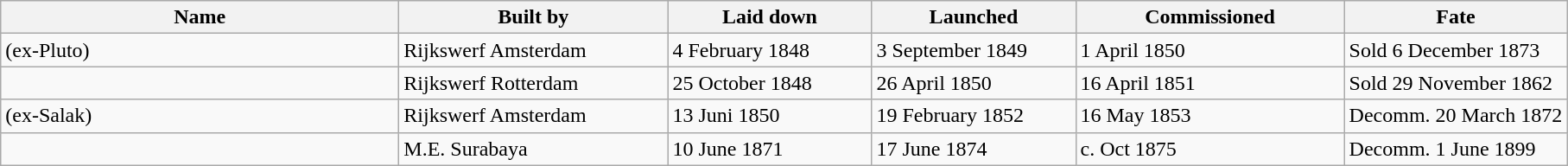<table class="wikitable">
<tr>
<th width="300">Name</th>
<th width="200">Built by</th>
<th width="150">Laid down</th>
<th width="150">Launched</th>
<th width="200">Commissioned</th>
<th>Fate</th>
</tr>
<tr>
<td> (ex-Pluto)</td>
<td>Rijkswerf Amsterdam</td>
<td>4 February 1848</td>
<td>3 September 1849</td>
<td>1 April 1850</td>
<td>Sold 6 December 1873</td>
</tr>
<tr>
<td></td>
<td>Rijkswerf Rotterdam</td>
<td>25 October 1848</td>
<td>26 April 1850</td>
<td>16 April 1851</td>
<td>Sold 29 November 1862</td>
</tr>
<tr>
<td> (ex-Salak)</td>
<td>Rijkswerf Amsterdam</td>
<td>13 Juni 1850</td>
<td>19 February 1852</td>
<td>16 May 1853</td>
<td>Decomm. 20 March 1872</td>
</tr>
<tr>
<td></td>
<td>M.E. Surabaya</td>
<td>10 June 1871</td>
<td>17 June 1874</td>
<td>c. Oct 1875</td>
<td>Decomm. 1 June 1899</td>
</tr>
</table>
